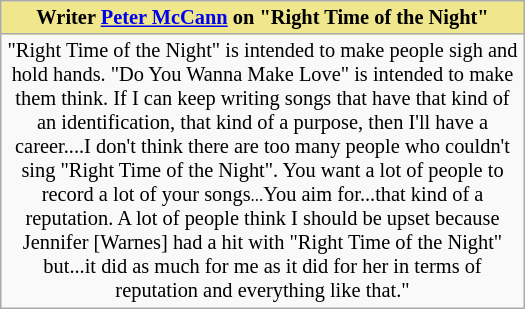<table class="wikitable floatleft" style="text-align: center; width: 350px">
<tr>
<th style="background: #F0E68C; font-size: 85%"><strong>Writer <a href='#'>Peter McCann</a> on "Right Time of the Night"</strong></th>
</tr>
<tr>
<td style="font-size: 85%">"Right Time of the Night" is intended to make people sigh and hold hands. "Do You Wanna Make Love" is intended to make them think. If I can keep writing songs that have that kind of an identification, that kind of a purpose, then I'll have a career.<span>...</span>I don't think there are too many people who couldn't sing "Right Time of the Night". You want a lot of people to record a lot of your songs<small>...</small>You aim for<span>...</span>that kind of a reputation. A lot of people think I should be upset because Jennifer [Warnes] had a hit with "Right Time of the Night" but<span>...</span>it did as much for me as it did for her in terms of reputation and everything like that."</td>
</tr>
</table>
